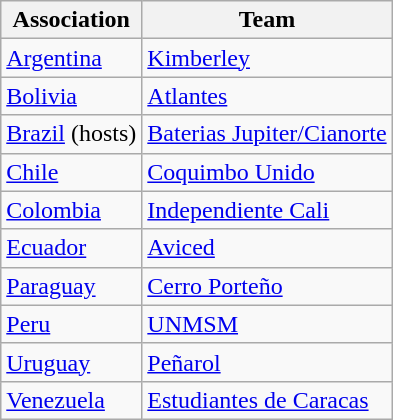<table class="wikitable sortable">
<tr>
<th>Association</th>
<th>Team</th>
</tr>
<tr>
<td> <a href='#'>Argentina</a></td>
<td><a href='#'>Kimberley</a></td>
</tr>
<tr>
<td> <a href='#'>Bolivia</a></td>
<td><a href='#'>Atlantes</a></td>
</tr>
<tr>
<td> <a href='#'>Brazil</a> (hosts)</td>
<td><a href='#'>Baterias Jupiter/Cianorte</a></td>
</tr>
<tr>
<td> <a href='#'>Chile</a></td>
<td><a href='#'>Coquimbo Unido</a></td>
</tr>
<tr>
<td> <a href='#'>Colombia</a></td>
<td><a href='#'>Independiente Cali</a></td>
</tr>
<tr>
<td> <a href='#'>Ecuador</a></td>
<td><a href='#'>Aviced</a></td>
</tr>
<tr>
<td> <a href='#'>Paraguay</a></td>
<td><a href='#'>Cerro Porteño</a></td>
</tr>
<tr>
<td> <a href='#'>Peru</a></td>
<td><a href='#'>UNMSM</a></td>
</tr>
<tr>
<td> <a href='#'>Uruguay</a></td>
<td><a href='#'>Peñarol</a></td>
</tr>
<tr>
<td> <a href='#'>Venezuela</a></td>
<td><a href='#'>Estudiantes de Caracas</a></td>
</tr>
</table>
